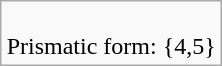<table align=right class="wikitable">
<tr>
<td><br>Prismatic form: {4,5}</td>
</tr>
</table>
